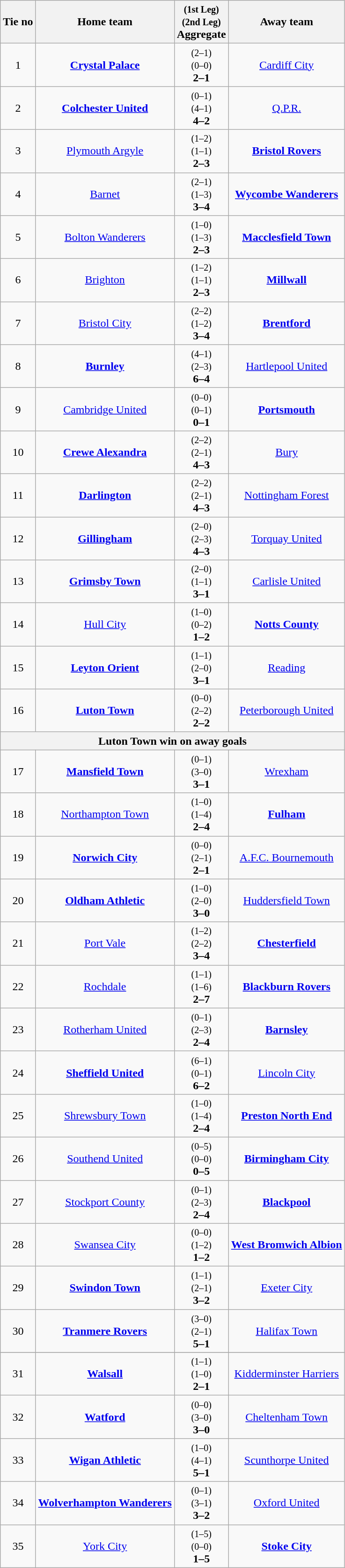<table class="wikitable" style="text-align: center">
<tr>
<th>Tie no</th>
<th>Home team</th>
<th><small>(1st Leg)</small> <br> <small>(2nd Leg)</small> <br> <strong>Aggregate</strong></th>
<th>Away team</th>
</tr>
<tr>
<td>1</td>
<td><strong><a href='#'>Crystal Palace</a></strong></td>
<td><small>(2–1)</small> <br> <small>(0–0)</small> <br> <strong>2–1</strong></td>
<td><a href='#'>Cardiff City</a></td>
</tr>
<tr>
<td>2</td>
<td><strong><a href='#'>Colchester United</a></strong></td>
<td><small>(0–1)</small> <br> <small>(4–1)</small> <br> <strong>4–2</strong></td>
<td><a href='#'>Q.P.R.</a></td>
</tr>
<tr>
<td>3</td>
<td><a href='#'>Plymouth Argyle</a></td>
<td><small>(1–2)</small> <br> <small>(1–1)</small> <br> <strong>2–3</strong></td>
<td><strong><a href='#'>Bristol Rovers</a></strong></td>
</tr>
<tr>
<td>4</td>
<td><a href='#'>Barnet</a></td>
<td><small>(2–1)</small> <br> <small>(1–3)</small> <br> <strong>3–4</strong></td>
<td><strong><a href='#'>Wycombe Wanderers</a></strong></td>
</tr>
<tr>
<td>5</td>
<td><a href='#'>Bolton Wanderers</a></td>
<td><small>(1–0)</small> <br> <small>(1–3)</small> <br> <strong>2–3</strong></td>
<td><strong><a href='#'>Macclesfield Town</a></strong></td>
</tr>
<tr>
<td>6</td>
<td><a href='#'>Brighton</a></td>
<td><small>(1–2)</small> <br> <small>(1–1)</small> <br> <strong>2–3</strong></td>
<td><strong><a href='#'>Millwall</a></strong></td>
</tr>
<tr>
<td>7</td>
<td><a href='#'>Bristol City</a></td>
<td><small>(2–2)</small> <br> <small>(1–2)</small> <br> <strong>3–4</strong></td>
<td><strong><a href='#'>Brentford</a></strong></td>
</tr>
<tr>
<td>8</td>
<td><strong><a href='#'>Burnley</a></strong></td>
<td><small>(4–1)</small> <br> <small>(2–3)</small> <br> <strong>6–4</strong></td>
<td><a href='#'>Hartlepool United</a></td>
</tr>
<tr>
<td>9</td>
<td><a href='#'>Cambridge United</a></td>
<td><small>(0–0)</small> <br> <small>(0–1)</small> <br> <strong>0–1</strong></td>
<td><strong><a href='#'>Portsmouth</a></strong></td>
</tr>
<tr>
<td>10</td>
<td><strong><a href='#'>Crewe Alexandra</a></strong></td>
<td><small>(2–2)</small> <br> <small>(2–1)</small> <br> <strong>4–3</strong></td>
<td><a href='#'>Bury</a></td>
</tr>
<tr>
<td>11</td>
<td><strong><a href='#'>Darlington</a></strong></td>
<td><small>(2–2)</small> <br> <small>(2–1)</small> <br> <strong>4–3</strong></td>
<td><a href='#'>Nottingham Forest</a></td>
</tr>
<tr>
<td>12</td>
<td><strong><a href='#'>Gillingham</a></strong></td>
<td><small>(2–0)</small> <br> <small>(2–3)</small> <br> <strong>4–3</strong></td>
<td><a href='#'>Torquay United</a></td>
</tr>
<tr>
<td>13</td>
<td><strong><a href='#'>Grimsby Town</a></strong></td>
<td><small>(2–0)</small> <br> <small>(1–1)</small> <br> <strong>3–1</strong></td>
<td><a href='#'>Carlisle United</a></td>
</tr>
<tr>
<td>14</td>
<td><a href='#'>Hull City</a></td>
<td><small>(1–0)</small> <br> <small>(0–2)</small> <br> <strong>1–2</strong></td>
<td><strong><a href='#'>Notts County</a></strong></td>
</tr>
<tr>
<td>15</td>
<td><strong><a href='#'>Leyton Orient</a></strong></td>
<td><small>(1–1)</small> <br> <small>(2–0)</small> <br> <strong>3–1</strong></td>
<td><a href='#'>Reading</a></td>
</tr>
<tr>
<td>16</td>
<td><strong><a href='#'>Luton Town</a></strong></td>
<td><small>(0–0)</small> <br> <small>(2–2)</small> <br> <strong>2–2</strong></td>
<td><a href='#'>Peterborough United</a></td>
</tr>
<tr>
<th colspan="4">Luton Town win on away goals</th>
</tr>
<tr>
<td>17</td>
<td><strong><a href='#'>Mansfield Town</a></strong></td>
<td><small>(0–1)</small> <br> <small>(3–0)</small> <br> <strong>3–1</strong></td>
<td><a href='#'>Wrexham</a></td>
</tr>
<tr>
<td>18</td>
<td><a href='#'>Northampton Town</a></td>
<td><small>(1–0)</small> <br> <small>(1–4)</small> <br> <strong>2–4</strong></td>
<td><strong><a href='#'>Fulham</a></strong></td>
</tr>
<tr>
<td>19</td>
<td><strong><a href='#'>Norwich City</a></strong></td>
<td><small>(0–0)</small> <br> <small>(2–1)</small> <br> <strong>2–1</strong></td>
<td><a href='#'>A.F.C. Bournemouth</a></td>
</tr>
<tr>
<td>20</td>
<td><strong><a href='#'>Oldham Athletic</a></strong></td>
<td><small>(1–0)</small> <br> <small>(2–0)</small> <br> <strong>3–0</strong></td>
<td><a href='#'>Huddersfield Town</a></td>
</tr>
<tr>
<td>21</td>
<td><a href='#'>Port Vale</a></td>
<td><small>(1–2)</small> <br> <small>(2–2)</small> <br> <strong>3–4</strong></td>
<td><strong><a href='#'>Chesterfield</a></strong></td>
</tr>
<tr>
<td>22</td>
<td><a href='#'>Rochdale</a></td>
<td><small>(1–1)</small> <br> <small>(1–6)</small> <br> <strong>2–7</strong></td>
<td><strong><a href='#'>Blackburn Rovers</a></strong></td>
</tr>
<tr>
<td>23</td>
<td><a href='#'>Rotherham United</a></td>
<td><small>(0–1)</small> <br> <small>(2–3)</small> <br> <strong>2–4</strong></td>
<td><strong><a href='#'>Barnsley</a></strong></td>
</tr>
<tr>
<td>24</td>
<td><strong><a href='#'>Sheffield United</a></strong></td>
<td><small>(6–1)</small> <br> <small>(0–1)</small> <br> <strong>6–2</strong></td>
<td><a href='#'>Lincoln City</a></td>
</tr>
<tr>
<td>25</td>
<td><a href='#'>Shrewsbury Town</a></td>
<td><small>(1–0)</small> <br> <small>(1–4)</small> <br> <strong>2–4</strong></td>
<td><strong><a href='#'>Preston North End</a></strong></td>
</tr>
<tr>
<td>26</td>
<td><a href='#'>Southend United</a></td>
<td><small>(0–5)</small> <br> <small>(0–0)</small> <br> <strong>0–5</strong></td>
<td><strong><a href='#'>Birmingham City</a></strong></td>
</tr>
<tr>
<td>27</td>
<td><a href='#'>Stockport County</a></td>
<td><small>(0–1)</small> <br> <small>(2–3)</small> <br> <strong>2–4</strong></td>
<td><strong><a href='#'>Blackpool</a></strong></td>
</tr>
<tr>
<td>28</td>
<td><a href='#'>Swansea City</a></td>
<td><small>(0–0)</small> <br> <small>(1–2)</small> <br> <strong>1–2</strong></td>
<td><strong><a href='#'>West Bromwich Albion</a></strong></td>
</tr>
<tr>
<td>29</td>
<td><strong><a href='#'>Swindon Town</a></strong></td>
<td><small>(1–1)</small> <br> <small>(2–1)</small> <br> <strong>3–2</strong></td>
<td><a href='#'>Exeter City</a></td>
</tr>
<tr>
<td>30</td>
<td><strong><a href='#'>Tranmere Rovers</a></strong></td>
<td><small>(3–0)</small> <br> <small>(2–1)</small> <br> <strong>5–1</strong></td>
<td><a href='#'>Halifax Town</a></td>
</tr>
<tr>
</tr>
<tr>
<td>31</td>
<td><strong><a href='#'>Walsall</a></strong></td>
<td><small>(1–1)</small> <br> <small>(1–0)</small> <br> <strong>2–1</strong></td>
<td><a href='#'>Kidderminster Harriers</a></td>
</tr>
<tr>
<td>32</td>
<td><strong><a href='#'>Watford</a></strong></td>
<td><small>(0–0)</small> <br> <small>(3–0)</small> <br> <strong>3–0</strong></td>
<td><a href='#'>Cheltenham Town</a></td>
</tr>
<tr>
<td>33</td>
<td><strong><a href='#'>Wigan Athletic</a></strong></td>
<td><small>(1–0)</small> <br> <small>(4–1)</small> <br> <strong>5–1</strong></td>
<td><a href='#'>Scunthorpe United</a></td>
</tr>
<tr>
<td>34</td>
<td><strong><a href='#'>Wolverhampton Wanderers</a></strong></td>
<td><small>(0–1)</small> <br> <small>(3–1)</small> <br> <strong>3–2</strong></td>
<td><a href='#'>Oxford United</a></td>
</tr>
<tr>
<td>35</td>
<td><a href='#'>York City</a></td>
<td><small>(1–5)</small> <br> <small>(0–0)</small> <br> <strong>1–5</strong></td>
<td><strong><a href='#'>Stoke City</a></strong></td>
</tr>
</table>
